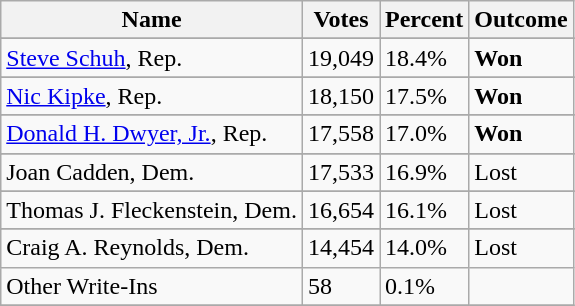<table class="wikitable sortable">
<tr>
<th>Name</th>
<th>Votes</th>
<th>Percent</th>
<th>Outcome</th>
</tr>
<tr>
</tr>
<tr>
<td><a href='#'>Steve Schuh</a>, Rep.</td>
<td>19,049</td>
<td>18.4%</td>
<td><strong>Won</strong></td>
</tr>
<tr>
</tr>
<tr>
<td><a href='#'>Nic Kipke</a>, Rep.</td>
<td>18,150</td>
<td>17.5%</td>
<td><strong>Won</strong></td>
</tr>
<tr>
</tr>
<tr>
<td><a href='#'>Donald H. Dwyer, Jr.</a>, Rep.</td>
<td>17,558</td>
<td>17.0%</td>
<td><strong>Won</strong></td>
</tr>
<tr>
</tr>
<tr>
<td>Joan Cadden, Dem.</td>
<td>17,533</td>
<td>16.9%</td>
<td>Lost</td>
</tr>
<tr>
</tr>
<tr>
<td>Thomas J. Fleckenstein, Dem.</td>
<td>16,654</td>
<td>16.1%</td>
<td>Lost</td>
</tr>
<tr>
</tr>
<tr>
<td>Craig A. Reynolds, Dem.</td>
<td>14,454</td>
<td>14.0%</td>
<td>Lost</td>
</tr>
<tr>
<td>Other Write-Ins</td>
<td>58</td>
<td>0.1%</td>
<td></td>
</tr>
<tr>
</tr>
</table>
